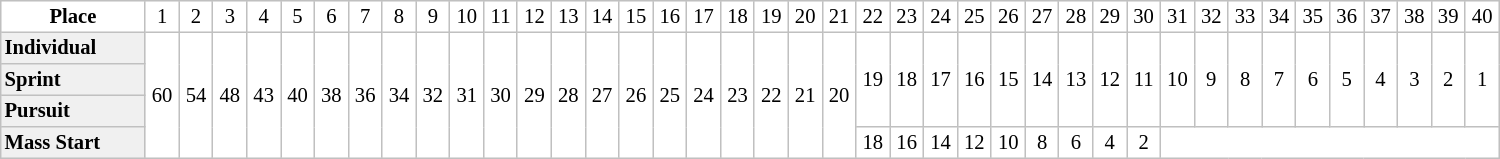<table border="1" cellpadding="2" cellspacing="0" style="border:1px solid #C0C0C0; border-collapse:collapse; font-size:86%; margin-top:1em; text-align:center" width="1000">
<tr style="background:="#F0F0F0">
<td width=150><strong>Place</strong></td>
<td width=25>1</td>
<td width=25>2</td>
<td width=25>3</td>
<td width=25>4</td>
<td width=25>5</td>
<td width=25>6</td>
<td width=25>7</td>
<td width=25>8</td>
<td width=25>9</td>
<td width=25>10</td>
<td width=25>11</td>
<td width=25>12</td>
<td width=25>13</td>
<td width=25>14</td>
<td width=25>15</td>
<td width=25>16</td>
<td width=25>17</td>
<td width=25>18</td>
<td width=25>19</td>
<td width=25>20</td>
<td width=25>21</td>
<td width=25>22</td>
<td width=25>23</td>
<td width=25>24</td>
<td width=25>25</td>
<td width=25>26</td>
<td width=25>27</td>
<td width=25>28</td>
<td width=25>29</td>
<td width=25>30</td>
<td width=25>31</td>
<td width=25>32</td>
<td width=25>33</td>
<td width=25>34</td>
<td width=25>35</td>
<td width=25>36</td>
<td width=25>37</td>
<td width=25>38</td>
<td width=25>39</td>
<td width=25>40</td>
</tr>
<tr>
<td style="background:#F0F0F0; text-align:left"><strong>Individual</strong></td>
<td rowspan=4>60</td>
<td rowspan=4>54</td>
<td rowspan=4>48</td>
<td rowspan=4>43</td>
<td rowspan=4>40</td>
<td rowspan=4>38</td>
<td rowspan=4>36</td>
<td rowspan=4>34</td>
<td rowspan=4>32</td>
<td rowspan=4>31</td>
<td rowspan=4>30</td>
<td rowspan=4>29</td>
<td rowspan=4>28</td>
<td rowspan=4>27</td>
<td rowspan=4>26</td>
<td rowspan=4>25</td>
<td rowspan=4>24</td>
<td rowspan=4>23</td>
<td rowspan=4>22</td>
<td rowspan=4>21</td>
<td rowspan=4>20</td>
<td rowspan=3>19</td>
<td rowspan=3>18</td>
<td rowspan=3>17</td>
<td rowspan=3>16</td>
<td rowspan=3>15</td>
<td rowspan=3>14</td>
<td rowspan=3>13</td>
<td rowspan=3>12</td>
<td rowspan=3>11</td>
<td rowspan=3>10</td>
<td rowspan=3>9</td>
<td rowspan=3>8</td>
<td rowspan=3>7</td>
<td rowspan=3>6</td>
<td rowspan=3>5</td>
<td rowspan=3>4</td>
<td rowspan=3>3</td>
<td rowspan=3>2</td>
<td rowspan=3>1</td>
</tr>
<tr>
<td style="background:#F0F0F0; text-align:left"><strong>Sprint</strong></td>
</tr>
<tr>
<td style="background:#F0F0F0; text-align:left"><strong>Pursuit</strong></td>
</tr>
<tr>
<td style="background:#F0F0F0; text-align:left"><strong>Mass Start</strong></td>
<td>18</td>
<td>16</td>
<td>14</td>
<td>12</td>
<td>10</td>
<td>8</td>
<td>6</td>
<td>4</td>
<td>2</td>
</tr>
</table>
